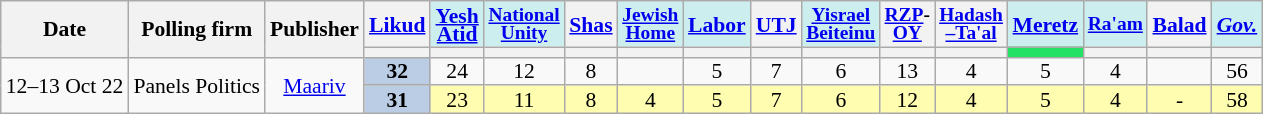<table class="wikitable sortable" style=text-align:center;font-size:90%;line-height:12px>
<tr>
<th rowspan=2>Date</th>
<th rowspan=2>Polling firm</th>
<th rowspan=2>Publisher</th>
<th><a href='#'>Likud</a></th>
<th style=background:#cee><a href='#'>Yesh<br>Atid</a></th>
<th style=background:#cee;font-size:90%><a href='#'>National<br>Unity</a></th>
<th><a href='#'>Shas</a></th>
<th style=background:#cee;font-size:90%><a href='#'>Jewish<br>Home</a></th>
<th style=background:#cee><a href='#'>Labor</a></th>
<th><a href='#'>UTJ</a></th>
<th style=background:#cee;font-size:90%><a href='#'>Yisrael<br>Beiteinu</a></th>
<th style=font-size:90%><a href='#'>RZP</a>-<br><a href='#'>OY</a></th>
<th style=font-size:90%><a href='#'>Hadash<br>–Ta'al</a></th>
<th style=background:#cee><a href='#'>Meretz</a></th>
<th style=background:#cee;font-size:90%><a href='#'>Ra'am</a></th>
<th><a href='#'>Balad</a></th>
<th style=background:#cee><a href='#'><em>Gov.</em></a></th>
</tr>
<tr>
<th style=background:></th>
<th style=background:></th>
<th style=background:></th>
<th style=background:></th>
<th style=background:></th>
<th style=background:></th>
<th style=background:></th>
<th style=background:></th>
<th style=background:></th>
<th style=background:></th>
<th style=background:#23e164></th>
<th style=background:></th>
<th style=background:></th>
<th style=background:></th>
</tr>
<tr>
<td rowspan=2>12–13 Oct 22</td>
<td rowspan=2>Panels Politics</td>
<td rowspan=2><a href='#'>Maariv</a></td>
<td style="background:#BBCDE4"><strong>32</strong></td>
<td>24</td>
<td>12</td>
<td>8</td>
<td></td>
<td>5</td>
<td>7</td>
<td>6</td>
<td>13</td>
<td>4</td>
<td>5</td>
<td>4</td>
<td></td>
<td>56</td>
</tr>
<tr style=background:#fffdb0>
<td style=background:#BBCDE4><strong>31</strong></td>
<td>23</td>
<td>11</td>
<td>8</td>
<td>4</td>
<td>5</td>
<td>7</td>
<td>6</td>
<td>12</td>
<td>4</td>
<td>5</td>
<td>4</td>
<td>-</td>
<td>58</td>
</tr>
</table>
